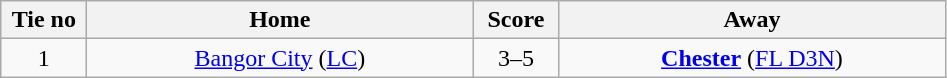<table class="wikitable" style="text-align:center">
<tr>
<th width=50>Tie no</th>
<th width=250>Home</th>
<th width=50>Score</th>
<th width=250>Away</th>
</tr>
<tr>
<td>1</td>
<td><a href='#'>Bangor City</a> (<a href='#'>LC</a>)</td>
<td>3–5</td>
<td><strong><a href='#'>Chester</a></strong> (<a href='#'>FL D3N</a>)</td>
</tr>
</table>
